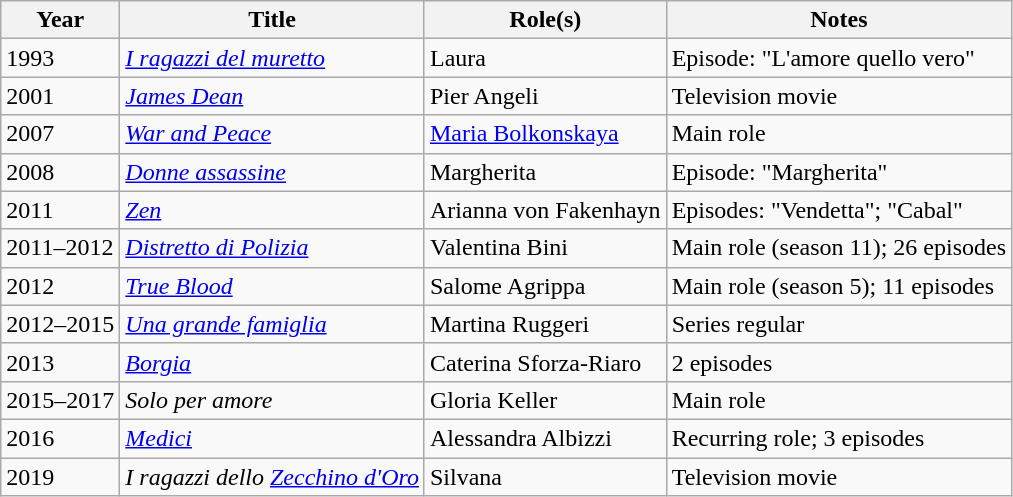<table class="wikitable plainrowheaders sortable">
<tr>
<th scope="col">Year</th>
<th scope="col">Title</th>
<th scope="col">Role(s)</th>
<th scope="col" class="unsortable">Notes</th>
</tr>
<tr>
<td>1993</td>
<td><em><a href='#'>I ragazzi del muretto</a></em></td>
<td>Laura</td>
<td>Episode: "L'amore quello vero"</td>
</tr>
<tr>
<td>2001</td>
<td><em><a href='#'>James Dean</a></em></td>
<td>Pier Angeli</td>
<td>Television movie</td>
</tr>
<tr>
<td>2007</td>
<td><em><a href='#'>War and Peace</a></em></td>
<td><a href='#'>Maria Bolkonskaya</a></td>
<td>Main role</td>
</tr>
<tr>
<td>2008</td>
<td><em><a href='#'>Donne assassine</a></em></td>
<td>Margherita</td>
<td>Episode: "Margherita"</td>
</tr>
<tr>
<td>2011</td>
<td><em><a href='#'>Zen</a></em></td>
<td>Arianna von Fakenhayn</td>
<td>Episodes: "Vendetta"; "Cabal"</td>
</tr>
<tr>
<td>2011–2012</td>
<td><em><a href='#'>Distretto di Polizia</a></em></td>
<td>Valentina Bini</td>
<td>Main role (season 11); 26 episodes</td>
</tr>
<tr>
<td>2012</td>
<td><em><a href='#'>True Blood</a></em></td>
<td>Salome Agrippa</td>
<td>Main role (season 5); 11 episodes</td>
</tr>
<tr>
<td>2012–2015</td>
<td><em><a href='#'>Una grande famiglia</a></em></td>
<td>Martina Ruggeri</td>
<td>Series regular</td>
</tr>
<tr>
<td>2013</td>
<td><em><a href='#'>Borgia</a></em></td>
<td>Caterina Sforza-Riaro</td>
<td>2 episodes</td>
</tr>
<tr>
<td>2015–2017</td>
<td><em>Solo per amore</em></td>
<td>Gloria Keller</td>
<td>Main role</td>
</tr>
<tr>
<td>2016</td>
<td><em><a href='#'>Medici</a></em></td>
<td>Alessandra Albizzi</td>
<td>Recurring role; 3 episodes</td>
</tr>
<tr>
<td>2019</td>
<td><em>I ragazzi dello <a href='#'>Zecchino d'Oro</a></em></td>
<td>Silvana</td>
<td>Television movie</td>
</tr>
</table>
